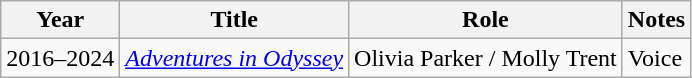<table class="wikitable">
<tr>
<th>Year</th>
<th>Title</th>
<th>Role</th>
<th>Notes</th>
</tr>
<tr>
<td>2016–2024</td>
<td><em><a href='#'>Adventures in Odyssey</a></em></td>
<td>Olivia Parker / Molly Trent</td>
<td>Voice</td>
</tr>
</table>
